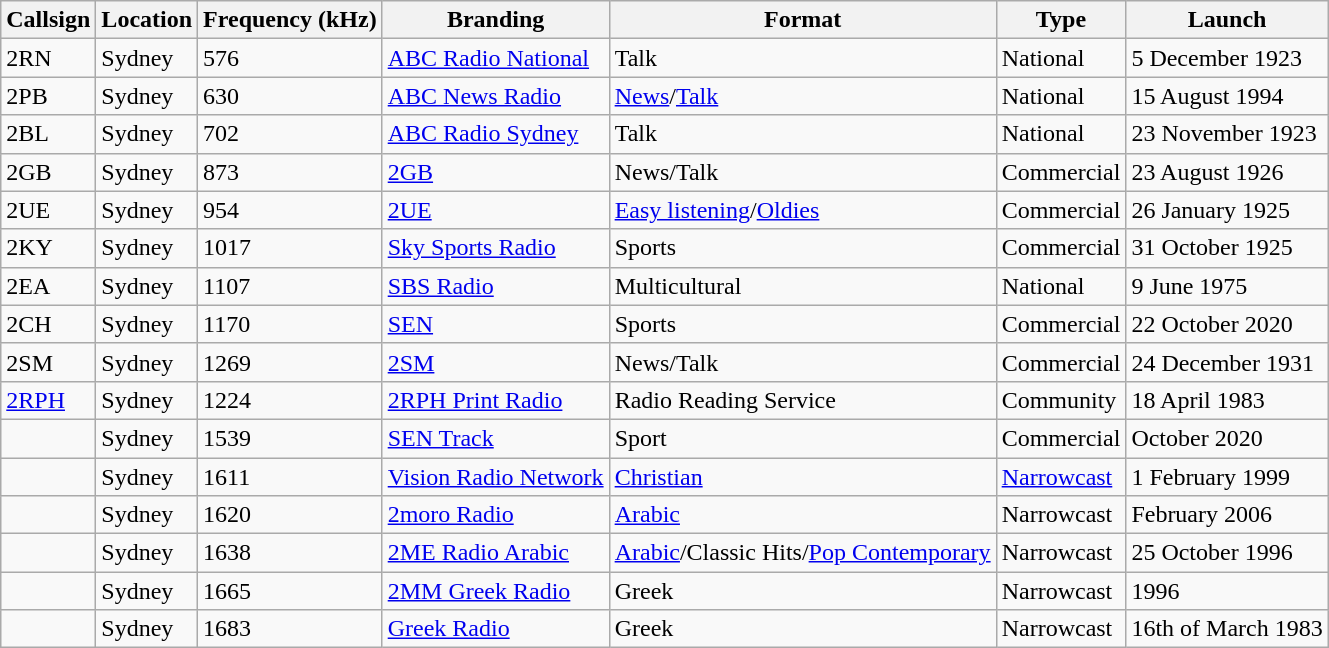<table class="wikitable sortable">
<tr>
<th>Callsign</th>
<th>Location</th>
<th>Frequency (kHz)</th>
<th>Branding</th>
<th>Format</th>
<th>Type</th>
<th>Launch</th>
</tr>
<tr>
<td>2RN</td>
<td>Sydney</td>
<td>576</td>
<td><a href='#'>ABC Radio National</a></td>
<td>Talk</td>
<td>National</td>
<td>5 December 1923</td>
</tr>
<tr>
<td>2PB</td>
<td>Sydney</td>
<td>630</td>
<td><a href='#'>ABC News Radio</a></td>
<td><a href='#'>News</a>/<a href='#'>Talk</a></td>
<td>National</td>
<td>15 August 1994</td>
</tr>
<tr>
<td>2BL</td>
<td>Sydney</td>
<td>702</td>
<td><a href='#'>ABC Radio Sydney</a></td>
<td>Talk</td>
<td>National</td>
<td>23 November 1923</td>
</tr>
<tr>
<td>2GB</td>
<td>Sydney</td>
<td>873</td>
<td><a href='#'>2GB</a></td>
<td>News/Talk</td>
<td>Commercial</td>
<td>23 August 1926</td>
</tr>
<tr>
<td>2UE</td>
<td>Sydney</td>
<td>954</td>
<td><a href='#'>2UE</a></td>
<td><a href='#'>Easy listening</a>/<a href='#'>Oldies</a></td>
<td>Commercial</td>
<td>26 January 1925</td>
</tr>
<tr>
<td>2KY</td>
<td>Sydney</td>
<td>1017</td>
<td><a href='#'>Sky Sports Radio</a></td>
<td>Sports</td>
<td>Commercial</td>
<td>31 October 1925</td>
</tr>
<tr>
<td>2EA</td>
<td>Sydney</td>
<td>1107</td>
<td><a href='#'>SBS Radio</a></td>
<td>Multicultural</td>
<td>National</td>
<td>9 June 1975</td>
</tr>
<tr>
<td>2CH</td>
<td>Sydney</td>
<td>1170</td>
<td><a href='#'>SEN</a></td>
<td>Sports</td>
<td>Commercial</td>
<td>22 October 2020</td>
</tr>
<tr>
<td>2SM</td>
<td>Sydney</td>
<td>1269</td>
<td><a href='#'>2SM</a></td>
<td>News/Talk</td>
<td>Commercial</td>
<td>24 December 1931</td>
</tr>
<tr>
<td><a href='#'>2RPH</a></td>
<td>Sydney</td>
<td>1224</td>
<td><a href='#'>2RPH Print Radio</a></td>
<td>Radio Reading Service</td>
<td>Community</td>
<td>18 April 1983</td>
</tr>
<tr>
<td></td>
<td>Sydney</td>
<td>1539</td>
<td><a href='#'>SEN Track</a></td>
<td>Sport</td>
<td>Commercial</td>
<td>October 2020</td>
</tr>
<tr>
<td></td>
<td>Sydney</td>
<td>1611</td>
<td><a href='#'>Vision Radio Network</a></td>
<td><a href='#'>Christian</a></td>
<td><a href='#'>Narrowcast</a></td>
<td>1 February 1999</td>
</tr>
<tr>
<td></td>
<td>Sydney</td>
<td>1620</td>
<td><a href='#'>2moro Radio</a></td>
<td><a href='#'>Arabic</a></td>
<td>Narrowcast</td>
<td>February 2006</td>
</tr>
<tr>
<td></td>
<td>Sydney</td>
<td>1638</td>
<td><a href='#'>2ME Radio Arabic</a></td>
<td><a href='#'>Arabic</a>/Classic Hits/<a href='#'>Pop Contemporary</a></td>
<td>Narrowcast</td>
<td>25 October 1996</td>
</tr>
<tr>
<td></td>
<td>Sydney</td>
<td>1665</td>
<td><a href='#'>2MM Greek Radio</a></td>
<td>Greek</td>
<td>Narrowcast</td>
<td>1996</td>
</tr>
<tr>
<td></td>
<td>Sydney</td>
<td>1683</td>
<td><a href='#'>Greek Radio</a></td>
<td>Greek</td>
<td>Narrowcast</td>
<td>16th of March 1983</td>
</tr>
</table>
